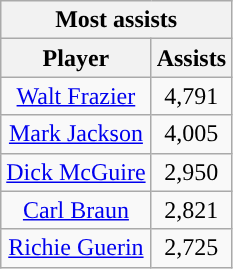<table class="wikitable sortable" style="text-align:center">
<tr>
<th colspan="2" style="text-align:center; ">Most assists</th>
</tr>
<tr>
<th style="text-align:center; ">Player</th>
<th style="text-align:center; ">Assists</th>
</tr>
<tr>
<td><a href='#'>Walt Frazier</a></td>
<td>4,791</td>
</tr>
<tr>
<td><a href='#'>Mark Jackson</a></td>
<td>4,005</td>
</tr>
<tr>
<td><a href='#'>Dick McGuire</a></td>
<td>2,950</td>
</tr>
<tr>
<td><a href='#'>Carl Braun</a></td>
<td>2,821</td>
</tr>
<tr>
<td><a href='#'>Richie Guerin</a></td>
<td>2,725</td>
</tr>
</table>
